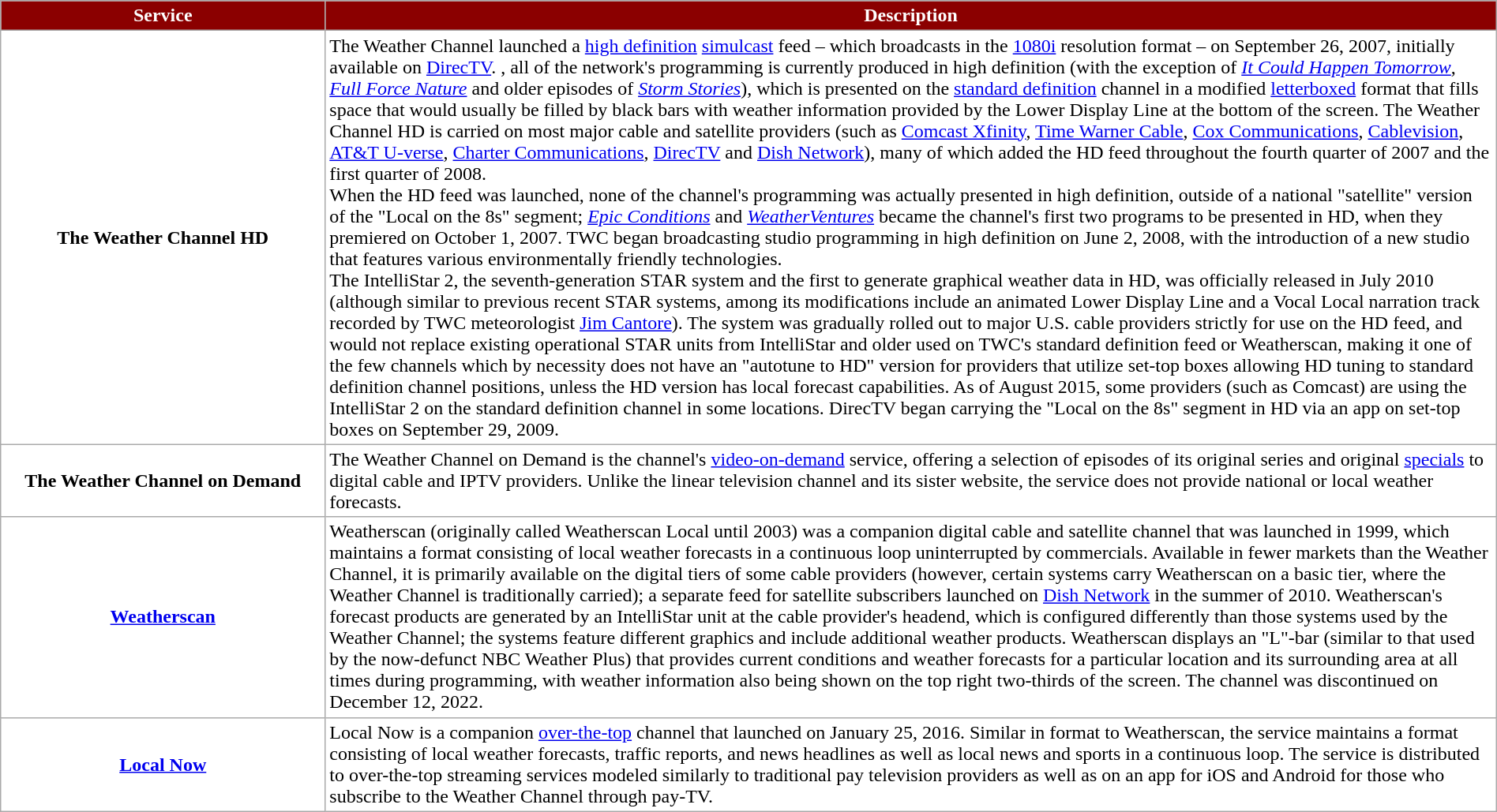<table class="wikitable" style="width:100%; background:#fff;">
<tr style="color:white;">
<th style="color:white;background:darkRed;">Service</th>
<th style="color:white;background:darkRed;">Description</th>
</tr>
<tr>
<td style="text-align:center; width:200pt;"><strong>The Weather Channel HD</strong></td>
<td>The Weather Channel launched a <a href='#'>high definition</a> <a href='#'>simulcast</a> feed – which broadcasts in the <a href='#'>1080i</a> resolution format – on September 26, 2007, initially available on <a href='#'>DirecTV</a>. , all of the network's programming is currently produced in high definition (with the exception of <em><a href='#'>It Could Happen Tomorrow</a></em>, <em><a href='#'>Full Force Nature</a></em> and older episodes of <em><a href='#'>Storm Stories</a></em>), which is presented on the <a href='#'>standard definition</a> channel in a modified <a href='#'>letterboxed</a> format that fills space that would usually be filled by black bars with weather information provided by the Lower Display Line at the bottom of the screen. The Weather Channel HD is carried on most major cable and satellite providers (such as <a href='#'>Comcast Xfinity</a>, <a href='#'>Time Warner Cable</a>, <a href='#'>Cox Communications</a>, <a href='#'>Cablevision</a>, <a href='#'>AT&T U-verse</a>, <a href='#'>Charter Communications</a>, <a href='#'>DirecTV</a> and <a href='#'>Dish Network</a>), many of which added the HD feed throughout the fourth quarter of 2007 and the first quarter of 2008.<br>When the HD feed was launched, none of the channel's programming was actually presented in high definition, outside of a national "satellite" version of the "Local on the 8s" segment; <em><a href='#'>Epic Conditions</a></em> and <em><a href='#'>WeatherVentures</a></em> became the channel's first two programs to be presented in HD, when they premiered on October 1, 2007. TWC began broadcasting studio programming in high definition on June 2, 2008, with the introduction of a new studio that features various environmentally friendly technologies.<br>The IntelliStar 2, the seventh-generation STAR system and the first to generate graphical weather data in HD, was officially released in July 2010 (although similar to previous recent STAR systems, among its modifications include an animated Lower Display Line and a Vocal Local narration track recorded by TWC meteorologist <a href='#'>Jim Cantore</a>). The system was gradually rolled out to major U.S. cable providers strictly for use on the HD feed, and would not replace existing operational STAR units from IntelliStar and older used on TWC's standard definition feed or Weatherscan, making it one of the few channels which by necessity does not have an "autotune to HD" version for providers that utilize set-top boxes allowing HD tuning to standard definition channel positions, unless the HD version has local forecast capabilities. As of August 2015, some providers (such as Comcast) are using the IntelliStar 2 on the standard definition channel in some locations. DirecTV began carrying the "Local on the 8s" segment in HD via an app on set-top boxes on September 29, 2009.</td>
</tr>
<tr>
<td style="text-align:center; width:200pt;"><strong>The Weather Channel on Demand</strong></td>
<td>The Weather Channel on Demand is the channel's <a href='#'>video-on-demand</a> service, offering a selection of episodes of its original series and original <a href='#'>specials</a> to digital cable and IPTV providers. Unlike the linear television channel and its sister website, the service does not provide national or local weather forecasts.</td>
</tr>
<tr>
<td style="text-align:center; width:200pt;"><strong><a href='#'>Weatherscan</a></strong></td>
<td>Weatherscan (originally called Weatherscan Local until 2003) was a companion digital cable and satellite channel that was launched in 1999, which maintains a format consisting of local weather forecasts in a continuous loop uninterrupted by commercials. Available in fewer markets than the Weather Channel, it is primarily available on the digital tiers of some cable providers (however, certain systems carry Weatherscan on a basic tier, where the Weather Channel is traditionally carried); a separate feed for satellite subscribers launched on <a href='#'>Dish Network</a> in the summer of 2010. Weatherscan's forecast products are generated by an IntelliStar unit at the cable provider's headend, which is configured differently than those systems used by the Weather Channel; the systems feature different graphics and include additional weather products. Weatherscan displays an "L"-bar (similar to that used by the now-defunct NBC Weather Plus) that provides current conditions and weather forecasts for a particular location and its surrounding area at all times during programming, with weather information also being shown on the top right two-thirds of the screen. The channel was discontinued on December 12, 2022.</td>
</tr>
<tr>
<td style="text-align:center; width:200pt;"><strong><a href='#'>Local Now</a></strong></td>
<td>Local Now is a companion <a href='#'>over-the-top</a> channel that launched on January 25, 2016. Similar in format to Weatherscan, the service maintains a format consisting of local weather forecasts, traffic reports, and news headlines as well as local news and sports in a continuous loop. The service is distributed to over-the-top streaming services modeled similarly to traditional pay television providers as well as on an app for iOS and Android for those who subscribe to the Weather Channel through pay-TV.</td>
</tr>
</table>
